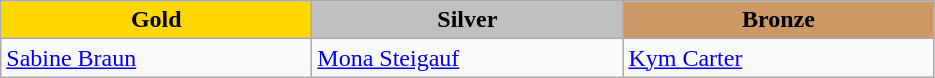<table class="wikitable" style="text-align:left">
<tr align="center">
<td width=200 bgcolor=gold><strong>Gold</strong></td>
<td width=200 bgcolor=silver><strong>Silver</strong></td>
<td width=200 bgcolor=CC9966><strong>Bronze</strong></td>
</tr>
<tr>
<td><a href='#'>Sabine Braun</a><br><em></em></td>
<td><a href='#'>Mona Steigauf</a><br><em></em></td>
<td><a href='#'>Kym Carter</a><br><em></em></td>
</tr>
</table>
